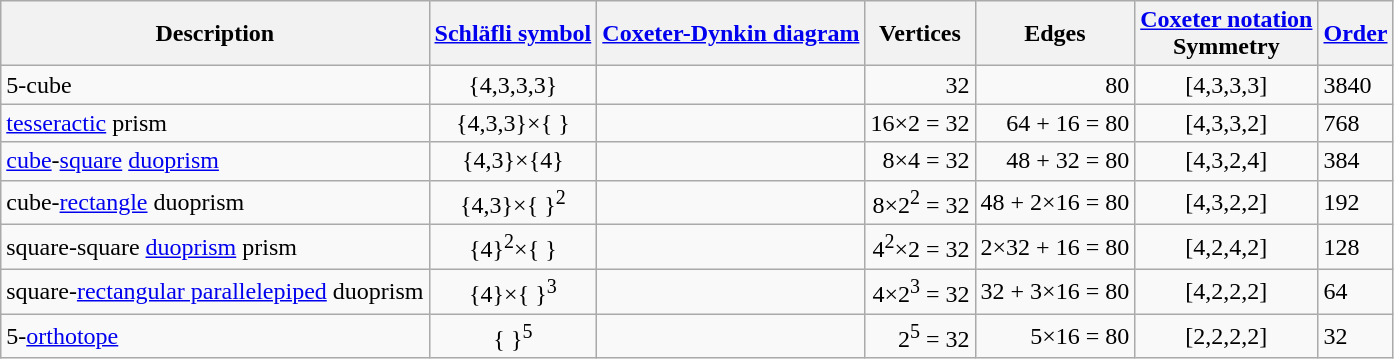<table class=wikitable>
<tr>
<th>Description</th>
<th><a href='#'>Schläfli symbol</a></th>
<th><a href='#'>Coxeter-Dynkin diagram</a></th>
<th>Vertices</th>
<th>Edges</th>
<th><a href='#'>Coxeter notation</a><br>Symmetry</th>
<th><a href='#'>Order</a></th>
</tr>
<tr>
<td>5-cube</td>
<td align=center>{4,3,3,3}</td>
<td align=center></td>
<td align=right>32</td>
<td align=right>80</td>
<td align=center>[4,3,3,3]</td>
<td>3840</td>
</tr>
<tr>
<td><a href='#'>tesseractic</a> prism</td>
<td align=center>{4,3,3}×{ }</td>
<td align=center></td>
<td align=right>16×2 = 32</td>
<td align=right>64 + 16 = 80</td>
<td align=center>[4,3,3,2]</td>
<td>768</td>
</tr>
<tr>
<td><a href='#'>cube</a>-<a href='#'>square</a> <a href='#'>duoprism</a></td>
<td align=center>{4,3}×{4}</td>
<td align=center></td>
<td align=right>8×4 = 32</td>
<td align=right>48 + 32 = 80</td>
<td align=center>[4,3,2,4]</td>
<td>384</td>
</tr>
<tr>
<td>cube-<a href='#'>rectangle</a> duoprism</td>
<td align=center>{4,3}×{ }<sup>2</sup></td>
<td align=center></td>
<td align=right>8×2<sup>2</sup> = 32</td>
<td align=right>48 + 2×16 = 80</td>
<td align=center>[4,3,2,2]</td>
<td>192</td>
</tr>
<tr>
<td>square-square <a href='#'>duoprism</a> prism</td>
<td align=center>{4}<sup>2</sup>×{ }</td>
<td align=center></td>
<td align=right>4<sup>2</sup>×2 = 32</td>
<td align=right>2×32 + 16 = 80</td>
<td align=center>[4,2,4,2]</td>
<td>128</td>
</tr>
<tr>
<td>square-<a href='#'>rectangular parallelepiped</a> duoprism</td>
<td align=center>{4}×{ }<sup>3</sup></td>
<td align=center></td>
<td align=right>4×2<sup>3</sup> = 32</td>
<td align=right>32 + 3×16 = 80</td>
<td align=center>[4,2,2,2]</td>
<td>64</td>
</tr>
<tr>
<td>5-<a href='#'>orthotope</a></td>
<td align=center>{ }<sup>5</sup></td>
<td align=center></td>
<td align=right>2<sup>5</sup> = 32</td>
<td align=right>5×16 = 80</td>
<td align=center>[2,2,2,2]</td>
<td>32</td>
</tr>
</table>
